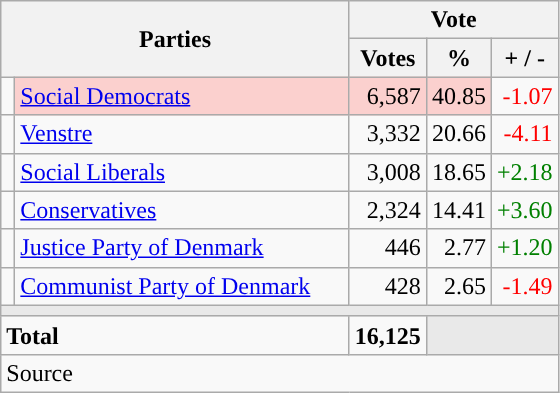<table class="wikitable" style="text-align:right;">
<tr>
<th style="text-align:centre;" rowspan="2" colspan="2" width="225">Parties</th>
<th colspan="3">Vote</th>
</tr>
<tr>
<th width="15">Votes</th>
<th width="15">%</th>
<th width="15">+ / -</th>
</tr>
<tr>
<td width="2" style="color:inherit;background:"></td>
<td bgcolor=#fbd0ce  align="left"><a href='#'>Social Democrats</a></td>
<td bgcolor=#fbd0ce>6,587</td>
<td bgcolor=#fbd0ce>40.85</td>
<td style=color:red;>-1.07</td>
</tr>
<tr>
<td width="2" style="color:inherit;background:"></td>
<td align="left"><a href='#'>Venstre</a></td>
<td>3,332</td>
<td>20.66</td>
<td style=color:red;>-4.11</td>
</tr>
<tr>
<td width="2" style="color:inherit;background:"></td>
<td align="left"><a href='#'>Social Liberals</a></td>
<td>3,008</td>
<td>18.65</td>
<td style=color:green;>+2.18</td>
</tr>
<tr>
<td width="2" style="color:inherit;background:"></td>
<td align="left"><a href='#'>Conservatives</a></td>
<td>2,324</td>
<td>14.41</td>
<td style=color:green;>+3.60</td>
</tr>
<tr>
<td width="2" style="color:inherit;background:"></td>
<td align="left"><a href='#'>Justice Party of Denmark</a></td>
<td>446</td>
<td>2.77</td>
<td style=color:green;>+1.20</td>
</tr>
<tr>
<td width="2" style="color:inherit;background:"></td>
<td align="left"><a href='#'>Communist Party of Denmark</a></td>
<td>428</td>
<td>2.65</td>
<td style=color:red;>-1.49</td>
</tr>
<tr>
<td colspan="7" bgcolor="#E9E9E9"></td>
</tr>
<tr>
<td align="left" colspan="2"><strong>Total</strong></td>
<td><strong>16,125</strong></td>
<td bgcolor="#E9E9E9" colspan="2"></td>
</tr>
<tr>
<td align="left" colspan="6">Source</td>
</tr>
</table>
